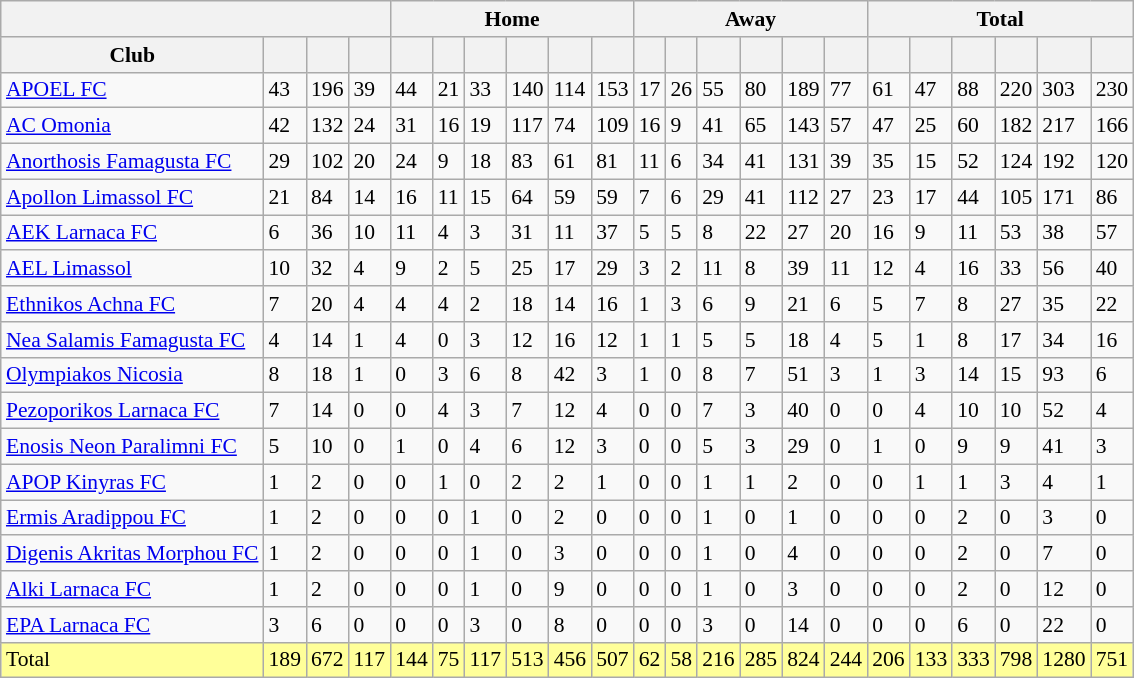<table class="wikitable sortable" style="margin:1em auto; font-size:90%;">
<tr>
<th colspan=4></th>
<th colspan=6>Home</th>
<th colspan=6>Away</th>
<th colspan=6>Total</th>
</tr>
<tr>
<th>Club</th>
<th></th>
<th></th>
<th></th>
<th></th>
<th></th>
<th></th>
<th></th>
<th></th>
<th></th>
<th></th>
<th></th>
<th></th>
<th></th>
<th></th>
<th></th>
<th></th>
<th></th>
<th></th>
<th></th>
<th></th>
<th></th>
</tr>
<tr>
<td><a href='#'>APOEL FC</a></td>
<td>43</td>
<td>196</td>
<td>39</td>
<td>44</td>
<td>21</td>
<td>33</td>
<td>140</td>
<td>114</td>
<td>153</td>
<td>17</td>
<td>26</td>
<td>55</td>
<td>80</td>
<td>189</td>
<td>77</td>
<td>61</td>
<td>47</td>
<td>88</td>
<td>220</td>
<td>303</td>
<td>230</td>
</tr>
<tr>
<td><a href='#'>AC Omonia</a></td>
<td>42</td>
<td>132</td>
<td>24</td>
<td>31</td>
<td>16</td>
<td>19</td>
<td>117</td>
<td>74</td>
<td>109</td>
<td>16</td>
<td>9</td>
<td>41</td>
<td>65</td>
<td>143</td>
<td>57</td>
<td>47</td>
<td>25</td>
<td>60</td>
<td>182</td>
<td>217</td>
<td>166</td>
</tr>
<tr>
<td><a href='#'>Anorthosis Famagusta FC</a></td>
<td>29</td>
<td>102</td>
<td>20</td>
<td>24</td>
<td>9</td>
<td>18</td>
<td>83</td>
<td>61</td>
<td>81</td>
<td>11</td>
<td>6</td>
<td>34</td>
<td>41</td>
<td>131</td>
<td>39</td>
<td>35</td>
<td>15</td>
<td>52</td>
<td>124</td>
<td>192</td>
<td>120</td>
</tr>
<tr>
<td><a href='#'>Apollon Limassol FC</a></td>
<td>21</td>
<td>84</td>
<td>14</td>
<td>16</td>
<td>11</td>
<td>15</td>
<td>64</td>
<td>59</td>
<td>59</td>
<td>7</td>
<td>6</td>
<td>29</td>
<td>41</td>
<td>112</td>
<td>27</td>
<td>23</td>
<td>17</td>
<td>44</td>
<td>105</td>
<td>171</td>
<td>86</td>
</tr>
<tr>
<td><a href='#'>AEK Larnaca FC</a></td>
<td>6</td>
<td>36</td>
<td>10</td>
<td>11</td>
<td>4</td>
<td>3</td>
<td>31</td>
<td>11</td>
<td>37</td>
<td>5</td>
<td>5</td>
<td>8</td>
<td>22</td>
<td>27</td>
<td>20</td>
<td>16</td>
<td>9</td>
<td>11</td>
<td>53</td>
<td>38</td>
<td>57</td>
</tr>
<tr>
<td><a href='#'>AEL Limassol</a></td>
<td>10</td>
<td>32</td>
<td>4</td>
<td>9</td>
<td>2</td>
<td>5</td>
<td>25</td>
<td>17</td>
<td>29</td>
<td>3</td>
<td>2</td>
<td>11</td>
<td>8</td>
<td>39</td>
<td>11</td>
<td>12</td>
<td>4</td>
<td>16</td>
<td>33</td>
<td>56</td>
<td>40</td>
</tr>
<tr>
<td><a href='#'>Ethnikos Achna FC</a></td>
<td>7</td>
<td>20</td>
<td>4</td>
<td>4</td>
<td>4</td>
<td>2</td>
<td>18</td>
<td>14</td>
<td>16</td>
<td>1</td>
<td>3</td>
<td>6</td>
<td>9</td>
<td>21</td>
<td>6</td>
<td>5</td>
<td>7</td>
<td>8</td>
<td>27</td>
<td>35</td>
<td>22</td>
</tr>
<tr>
<td><a href='#'>Nea Salamis Famagusta FC</a></td>
<td>4</td>
<td>14</td>
<td>1</td>
<td>4</td>
<td>0</td>
<td>3</td>
<td>12</td>
<td>16</td>
<td>12</td>
<td>1</td>
<td>1</td>
<td>5</td>
<td>5</td>
<td>18</td>
<td>4</td>
<td>5</td>
<td>1</td>
<td>8</td>
<td>17</td>
<td>34</td>
<td>16</td>
</tr>
<tr>
<td><a href='#'>Olympiakos Nicosia</a></td>
<td>8</td>
<td>18</td>
<td>1</td>
<td>0</td>
<td>3</td>
<td>6</td>
<td>8</td>
<td>42</td>
<td>3</td>
<td>1</td>
<td>0</td>
<td>8</td>
<td>7</td>
<td>51</td>
<td>3</td>
<td>1</td>
<td>3</td>
<td>14</td>
<td>15</td>
<td>93</td>
<td>6</td>
</tr>
<tr>
<td><a href='#'>Pezoporikos Larnaca FC</a></td>
<td>7</td>
<td>14</td>
<td>0</td>
<td>0</td>
<td>4</td>
<td>3</td>
<td>7</td>
<td>12</td>
<td>4</td>
<td>0</td>
<td>0</td>
<td>7</td>
<td>3</td>
<td>40</td>
<td>0</td>
<td>0</td>
<td>4</td>
<td>10</td>
<td>10</td>
<td>52</td>
<td>4</td>
</tr>
<tr>
<td><a href='#'>Enosis Neon Paralimni FC</a></td>
<td>5</td>
<td>10</td>
<td>0</td>
<td>1</td>
<td>0</td>
<td>4</td>
<td>6</td>
<td>12</td>
<td>3</td>
<td>0</td>
<td>0</td>
<td>5</td>
<td>3</td>
<td>29</td>
<td>0</td>
<td>1</td>
<td>0</td>
<td>9</td>
<td>9</td>
<td>41</td>
<td>3</td>
</tr>
<tr>
<td><a href='#'>APOP Kinyras FC</a></td>
<td>1</td>
<td>2</td>
<td>0</td>
<td>0</td>
<td>1</td>
<td>0</td>
<td>2</td>
<td>2</td>
<td>1</td>
<td>0</td>
<td>0</td>
<td>1</td>
<td>1</td>
<td>2</td>
<td>0</td>
<td>0</td>
<td>1</td>
<td>1</td>
<td>3</td>
<td>4</td>
<td>1</td>
</tr>
<tr>
<td><a href='#'>Ermis Aradippou FC</a></td>
<td>1</td>
<td>2</td>
<td>0</td>
<td>0</td>
<td>0</td>
<td>1</td>
<td>0</td>
<td>2</td>
<td>0</td>
<td>0</td>
<td>0</td>
<td>1</td>
<td>0</td>
<td>1</td>
<td>0</td>
<td>0</td>
<td>0</td>
<td>2</td>
<td>0</td>
<td>3</td>
<td>0</td>
</tr>
<tr>
<td><a href='#'>Digenis Akritas Morphou FC</a></td>
<td>1</td>
<td>2</td>
<td>0</td>
<td>0</td>
<td>0</td>
<td>1</td>
<td>0</td>
<td>3</td>
<td>0</td>
<td>0</td>
<td>0</td>
<td>1</td>
<td>0</td>
<td>4</td>
<td>0</td>
<td>0</td>
<td>0</td>
<td>2</td>
<td>0</td>
<td>7</td>
<td>0</td>
</tr>
<tr>
<td><a href='#'>Alki Larnaca FC</a></td>
<td>1</td>
<td>2</td>
<td>0</td>
<td>0</td>
<td>0</td>
<td>1</td>
<td>0</td>
<td>9</td>
<td>0</td>
<td>0</td>
<td>0</td>
<td>1</td>
<td>0</td>
<td>3</td>
<td>0</td>
<td>0</td>
<td>0</td>
<td>2</td>
<td>0</td>
<td>12</td>
<td>0</td>
</tr>
<tr>
<td><a href='#'>EPA Larnaca FC</a></td>
<td>3</td>
<td>6</td>
<td>0</td>
<td>0</td>
<td>0</td>
<td>3</td>
<td>0</td>
<td>8</td>
<td>0</td>
<td>0</td>
<td>0</td>
<td>3</td>
<td>0</td>
<td>14</td>
<td>0</td>
<td>0</td>
<td>0</td>
<td>6</td>
<td>0</td>
<td>22</td>
<td>0</td>
</tr>
<tr style="background:#ff9;">
<td>Total</td>
<td>189</td>
<td>672</td>
<td>117</td>
<td>144</td>
<td>75</td>
<td>117</td>
<td>513</td>
<td>456</td>
<td>507</td>
<td>62</td>
<td>58</td>
<td>216</td>
<td>285</td>
<td>824</td>
<td>244</td>
<td>206</td>
<td>133</td>
<td>333</td>
<td>798</td>
<td>1280</td>
<td>751</td>
</tr>
</table>
